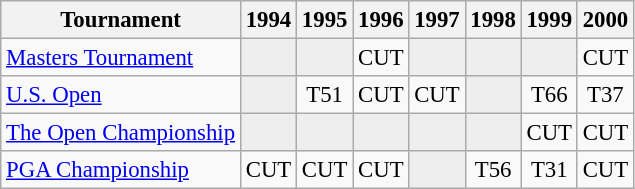<table class="wikitable" style="font-size:95%;text-align:center;">
<tr>
<th>Tournament</th>
<th>1994</th>
<th>1995</th>
<th>1996</th>
<th>1997</th>
<th>1998</th>
<th>1999</th>
<th>2000</th>
</tr>
<tr>
<td align=left><a href='#'>Masters Tournament</a></td>
<td style="background:#eeeeee;"></td>
<td style="background:#eeeeee;"></td>
<td>CUT</td>
<td style="background:#eeeeee;"></td>
<td style="background:#eeeeee;"></td>
<td style="background:#eeeeee;"></td>
<td>CUT</td>
</tr>
<tr>
<td align=left><a href='#'>U.S. Open</a></td>
<td style="background:#eeeeee;"></td>
<td>T51</td>
<td>CUT</td>
<td>CUT</td>
<td style="background:#eeeeee;"></td>
<td>T66</td>
<td>T37</td>
</tr>
<tr>
<td align=left><a href='#'>The Open Championship</a></td>
<td style="background:#eeeeee;"></td>
<td style="background:#eeeeee;"></td>
<td style="background:#eeeeee;"></td>
<td style="background:#eeeeee;"></td>
<td style="background:#eeeeee;"></td>
<td>CUT</td>
<td>CUT</td>
</tr>
<tr>
<td align=left><a href='#'>PGA Championship</a></td>
<td>CUT</td>
<td>CUT</td>
<td>CUT</td>
<td style="background:#eeeeee;"></td>
<td>T56</td>
<td>T31</td>
<td>CUT</td>
</tr>
</table>
